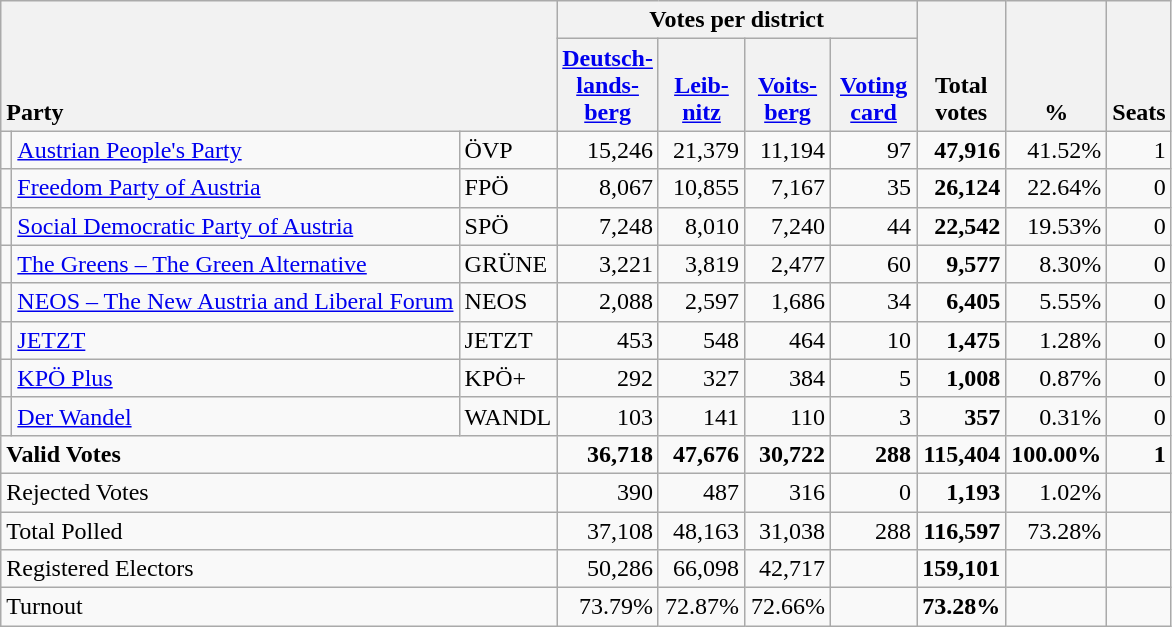<table class="wikitable" border="1" style="text-align:right;">
<tr>
<th style="text-align:left;" valign=bottom rowspan=2 colspan=3>Party</th>
<th colspan=4>Votes per district</th>
<th align=center valign=bottom rowspan=2 width="50">Total<br>votes</th>
<th align=center valign=bottom rowspan=2 width="50">%</th>
<th align=center valign=bottom rowspan=2>Seats</th>
</tr>
<tr>
<th align=center valign=bottom width="50"><a href='#'>Deutsch-<br>lands-<br>berg</a></th>
<th align=center valign=bottom width="50"><a href='#'>Leib-<br>nitz</a></th>
<th align=center valign=bottom width="50"><a href='#'>Voits-<br>berg</a></th>
<th align=center valign=bottom width="50"><a href='#'>Voting<br>card</a></th>
</tr>
<tr>
<td></td>
<td align=left><a href='#'>Austrian People's Party</a></td>
<td align=left>ÖVP</td>
<td>15,246</td>
<td>21,379</td>
<td>11,194</td>
<td>97</td>
<td><strong>47,916</strong></td>
<td>41.52%</td>
<td>1</td>
</tr>
<tr>
<td></td>
<td align=left><a href='#'>Freedom Party of Austria</a></td>
<td align=left>FPÖ</td>
<td>8,067</td>
<td>10,855</td>
<td>7,167</td>
<td>35</td>
<td><strong>26,124</strong></td>
<td>22.64%</td>
<td>0</td>
</tr>
<tr>
<td></td>
<td align=left><a href='#'>Social Democratic Party of Austria</a></td>
<td align=left>SPÖ</td>
<td>7,248</td>
<td>8,010</td>
<td>7,240</td>
<td>44</td>
<td><strong>22,542</strong></td>
<td>19.53%</td>
<td>0</td>
</tr>
<tr>
<td></td>
<td align=left><a href='#'>The Greens – The Green Alternative</a></td>
<td align=left>GRÜNE</td>
<td>3,221</td>
<td>3,819</td>
<td>2,477</td>
<td>60</td>
<td><strong>9,577</strong></td>
<td>8.30%</td>
<td>0</td>
</tr>
<tr>
<td></td>
<td align=left style="white-space: nowrap;"><a href='#'>NEOS – The New Austria and Liberal Forum</a></td>
<td align=left>NEOS</td>
<td>2,088</td>
<td>2,597</td>
<td>1,686</td>
<td>34</td>
<td><strong>6,405</strong></td>
<td>5.55%</td>
<td>0</td>
</tr>
<tr>
<td></td>
<td align=left><a href='#'>JETZT</a></td>
<td align=left>JETZT</td>
<td>453</td>
<td>548</td>
<td>464</td>
<td>10</td>
<td><strong>1,475</strong></td>
<td>1.28%</td>
<td>0</td>
</tr>
<tr>
<td></td>
<td align=left><a href='#'>KPÖ Plus</a></td>
<td align=left>KPÖ+</td>
<td>292</td>
<td>327</td>
<td>384</td>
<td>5</td>
<td><strong>1,008</strong></td>
<td>0.87%</td>
<td>0</td>
</tr>
<tr>
<td></td>
<td align=left><a href='#'>Der Wandel</a></td>
<td align=left>WANDL</td>
<td>103</td>
<td>141</td>
<td>110</td>
<td>3</td>
<td><strong>357</strong></td>
<td>0.31%</td>
<td>0</td>
</tr>
<tr style="font-weight:bold">
<td align=left colspan=3>Valid Votes</td>
<td>36,718</td>
<td>47,676</td>
<td>30,722</td>
<td>288</td>
<td>115,404</td>
<td>100.00%</td>
<td>1</td>
</tr>
<tr>
<td align=left colspan=3>Rejected Votes</td>
<td>390</td>
<td>487</td>
<td>316</td>
<td>0</td>
<td><strong>1,193</strong></td>
<td>1.02%</td>
<td></td>
</tr>
<tr>
<td align=left colspan=3>Total Polled</td>
<td>37,108</td>
<td>48,163</td>
<td>31,038</td>
<td>288</td>
<td><strong>116,597</strong></td>
<td>73.28%</td>
<td></td>
</tr>
<tr>
<td align=left colspan=3>Registered Electors</td>
<td>50,286</td>
<td>66,098</td>
<td>42,717</td>
<td></td>
<td><strong>159,101</strong></td>
<td></td>
<td></td>
</tr>
<tr>
<td align=left colspan=3>Turnout</td>
<td>73.79%</td>
<td>72.87%</td>
<td>72.66%</td>
<td></td>
<td><strong>73.28%</strong></td>
<td></td>
<td></td>
</tr>
</table>
